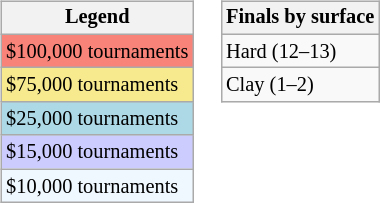<table>
<tr valign=top>
<td><br><table class="wikitable" style=font-size:85%;>
<tr>
<th>Legend</th>
</tr>
<tr style="background:#f88379;">
<td>$100,000 tournaments</td>
</tr>
<tr style="background:#f7e98e;">
<td>$75,000 tournaments</td>
</tr>
<tr style="background:lightblue;">
<td>$25,000 tournaments</td>
</tr>
<tr style="background:#ccf;">
<td>$15,000 tournaments</td>
</tr>
<tr style="background:#f0f8ff;">
<td>$10,000 tournaments</td>
</tr>
</table>
</td>
<td><br><table class="wikitable" style=font-size:85%;>
<tr>
<th>Finals by surface</th>
</tr>
<tr>
<td>Hard (12–13)</td>
</tr>
<tr>
<td>Clay (1–2)</td>
</tr>
</table>
</td>
</tr>
</table>
